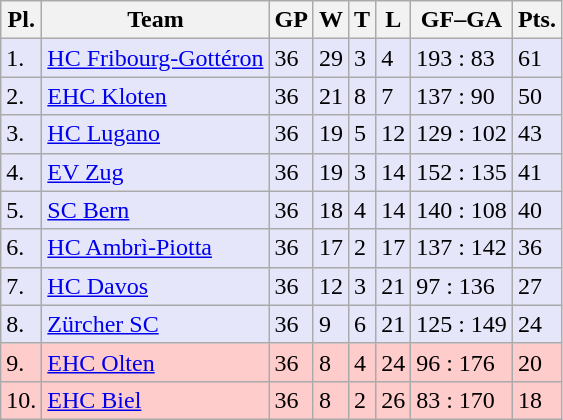<table class="wikitable">
<tr>
<th>Pl.</th>
<th>Team</th>
<th>GP</th>
<th>W</th>
<th>T</th>
<th>L</th>
<th>GF–GA</th>
<th>Pts.</th>
</tr>
<tr bgcolor="#e6e6fa">
<td>1.</td>
<td><a href='#'>HC Fribourg-Gottéron</a></td>
<td>36</td>
<td>29</td>
<td>3</td>
<td>4</td>
<td>193 : 83</td>
<td>61</td>
</tr>
<tr bgcolor="#e6e6fa">
<td>2.</td>
<td><a href='#'>EHC Kloten</a></td>
<td>36</td>
<td>21</td>
<td>8</td>
<td>7</td>
<td>137 : 90</td>
<td>50</td>
</tr>
<tr bgcolor="#e6e6fa">
<td>3.</td>
<td><a href='#'>HC Lugano</a></td>
<td>36</td>
<td>19</td>
<td>5</td>
<td>12</td>
<td>129 : 102</td>
<td>43</td>
</tr>
<tr bgcolor="#e6e6fa">
<td>4.</td>
<td><a href='#'>EV Zug</a></td>
<td>36</td>
<td>19</td>
<td>3</td>
<td>14</td>
<td>152 : 135</td>
<td>41</td>
</tr>
<tr bgcolor="#e6e6fa">
<td>5.</td>
<td><a href='#'>SC Bern</a></td>
<td>36</td>
<td>18</td>
<td>4</td>
<td>14</td>
<td>140 : 108</td>
<td>40</td>
</tr>
<tr bgcolor="#e6e6fa">
<td>6.</td>
<td><a href='#'>HC Ambrì-Piotta</a></td>
<td>36</td>
<td>17</td>
<td>2</td>
<td>17</td>
<td>137 : 142</td>
<td>36</td>
</tr>
<tr bgcolor="#e6e6fa">
<td>7.</td>
<td><a href='#'>HC Davos</a></td>
<td>36</td>
<td>12</td>
<td>3</td>
<td>21</td>
<td>97 : 136</td>
<td>27</td>
</tr>
<tr bgcolor="#e6e6fa">
<td>8.</td>
<td><a href='#'>Zürcher SC</a></td>
<td>36</td>
<td>9</td>
<td>6</td>
<td>21</td>
<td>125 : 149</td>
<td>24</td>
</tr>
<tr bgcolor="#ffcccc">
<td>9.</td>
<td><a href='#'>EHC Olten</a></td>
<td>36</td>
<td>8</td>
<td>4</td>
<td>24</td>
<td>96 : 176</td>
<td>20</td>
</tr>
<tr bgcolor="#ffcccc">
<td>10.</td>
<td><a href='#'>EHC Biel</a></td>
<td>36</td>
<td>8</td>
<td>2</td>
<td>26</td>
<td>83 : 170</td>
<td>18</td>
</tr>
</table>
